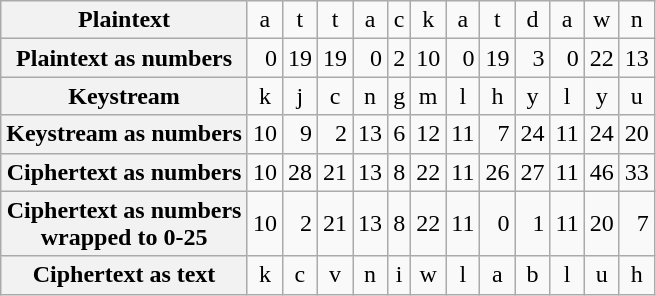<table class="wikitable">
<tr align=center>
<th>Plaintext</th>
<td>a</td>
<td>t</td>
<td>t</td>
<td>a</td>
<td>c</td>
<td>k</td>
<td>a</td>
<td>t</td>
<td>d</td>
<td>a</td>
<td>w</td>
<td>n</td>
</tr>
<tr align=right>
<th>Plaintext as numbers</th>
<td>0</td>
<td>19</td>
<td>19</td>
<td>0</td>
<td>2</td>
<td>10</td>
<td>0</td>
<td>19</td>
<td>3</td>
<td>0</td>
<td>22</td>
<td>13</td>
</tr>
<tr align=center>
<th>Keystream</th>
<td>k</td>
<td>j</td>
<td>c</td>
<td>n</td>
<td>g</td>
<td>m</td>
<td>l</td>
<td>h</td>
<td>y</td>
<td>l</td>
<td>y</td>
<td>u</td>
</tr>
<tr align=right>
<th>Keystream as numbers</th>
<td>10</td>
<td>9</td>
<td>2</td>
<td>13</td>
<td>6</td>
<td>12</td>
<td>11</td>
<td>7</td>
<td>24</td>
<td>11</td>
<td>24</td>
<td>20</td>
</tr>
<tr align=right>
<th>Ciphertext as numbers</th>
<td>10</td>
<td>28</td>
<td>21</td>
<td>13</td>
<td>8</td>
<td>22</td>
<td>11</td>
<td>26</td>
<td>27</td>
<td>11</td>
<td>46</td>
<td>33</td>
</tr>
<tr align=right>
<th>Ciphertext as numbers <br> wrapped to 0-25</th>
<td>10</td>
<td>2</td>
<td>21</td>
<td>13</td>
<td>8</td>
<td>22</td>
<td>11</td>
<td>0</td>
<td>1</td>
<td>11</td>
<td>20</td>
<td>7</td>
</tr>
<tr align=center>
<th>Ciphertext as text</th>
<td>k</td>
<td>c</td>
<td>v</td>
<td>n</td>
<td>i</td>
<td>w</td>
<td>l</td>
<td>a</td>
<td>b</td>
<td>l</td>
<td>u</td>
<td>h</td>
</tr>
</table>
